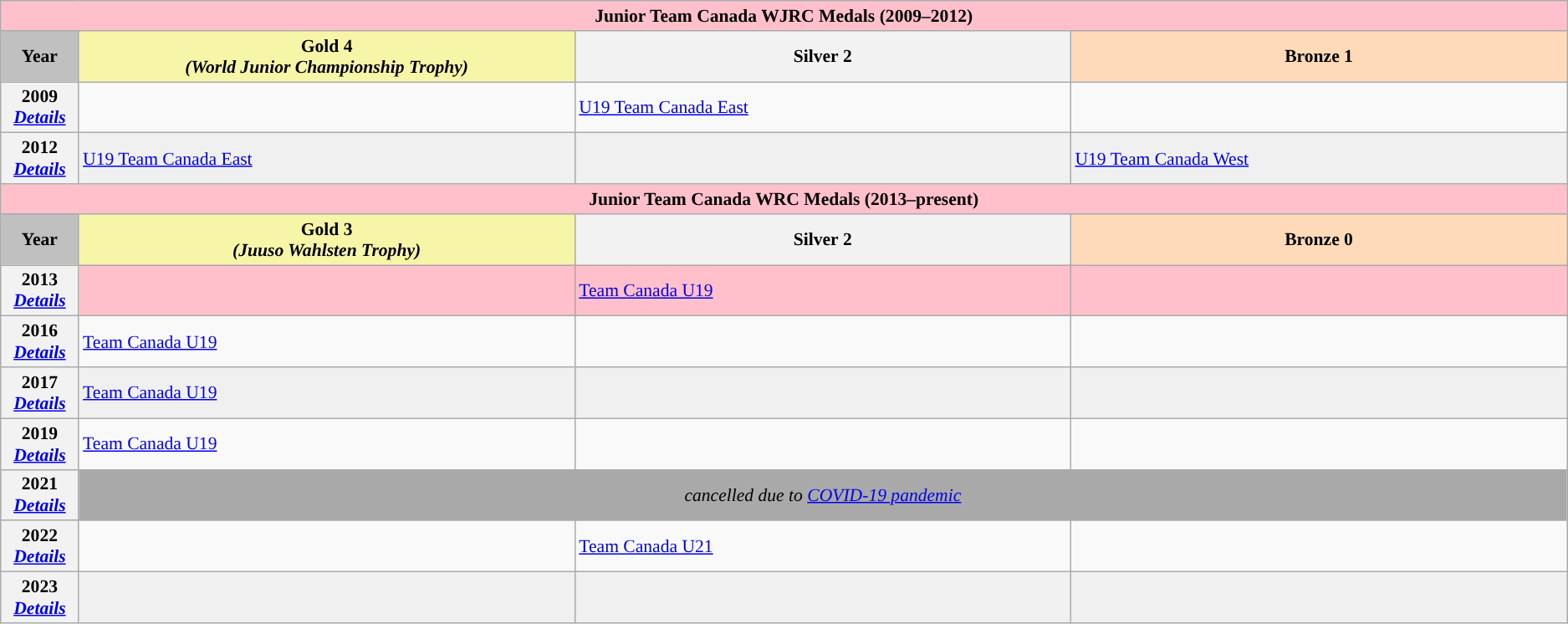<table class="wikitable" style="text-align:left; font-size:90%;">
<tr>
<th colspan=4 width:5%" style="background:pink;">Junior Team Canada WJRC Medals (2009–2012)</th>
</tr>
<tr>
<th width=1% style="background:silver;">Year</th>
<th width=15% style="background:#f7f6a8;"><strong>Gold</strong>  4<br><em>(World Junior Championship Trophy)</em></th>
<th width=15%><strong>Silver</strong>  2</th>
<th width=15% style="background:#ffdab9;"><strong>Bronze</strong>  1</th>
</tr>
<tr>
<th !style="text-align:left;">2009 <br> <em><a href='#'>Details</a></em></th>
<td></td>
<td> <a href='#'>U19 Team Canada East</a></td>
<td></td>
</tr>
<tr bgcolor=#f0f0f0>
<th !style="text-align:left;">2012 <br> <em><a href='#'>Details</a></em></th>
<td> <a href='#'>U19 Team Canada East</a></td>
<td></td>
<td> <a href='#'>U19 Team Canada West</a></td>
</tr>
<tr>
<th colspan=4 width:5%" style="background:pink;">Junior Team Canada WRC Medals (2013–present)</th>
</tr>
<tr>
<th width=1% style="background:silver;">Year</th>
<th width=15% style="background:#f7f6a8;"><strong>Gold</strong>  3<br><em>(Juuso Wahlsten Trophy)</em></th>
<th width=15%><strong>Silver</strong>  2</th>
<th width=15% style="background:#ffdab9;"><strong>Bronze</strong>  0</th>
</tr>
<tr bgcolor=pink>
<th !style="text-align:left;">2013 <br> <em><a href='#'>Details</a></em></th>
<td></td>
<td> <a href='#'>Team Canada U19</a></td>
<td></td>
</tr>
<tr>
<th !style="text-align:left;">2016 <br> <em><a href='#'>Details</a></em></th>
<td> <a href='#'>Team Canada U19</a></td>
<td></td>
<td></td>
</tr>
<tr bgcolor=#f0f0f0>
<th !style="text-align:left;">2017 <br> <em><a href='#'>Details</a></em></th>
<td> <a href='#'>Team Canada U19</a></td>
<td></td>
<td></td>
</tr>
<tr>
<th !style="text-align:left;">2019 <br> <em><a href='#'>Details</a></em></th>
<td> <a href='#'>Team Canada U19</a></td>
<td></td>
<td></td>
</tr>
<tr bgcolor=darkgrey>
<th !style="text-align:left;">2021 <br> <em><a href='#'>Details</a></em></th>
<td align=center colspan=4><em>cancelled due to <a href='#'>COVID-19 pandemic</a></em></td>
</tr>
<tr>
<th !style="text-align:left;">2022 <br> <em><a href='#'>Details</a></em></th>
<td></td>
<td> <a href='#'>Team Canada U21</a></td>
<td></td>
</tr>
<tr bgcolor=#f0f0f0>
<th !style="text-align:left;">2023 <br> <em><a href='#'>Details</a></em></th>
<td></td>
<td></td>
<td></td>
</tr>
</table>
